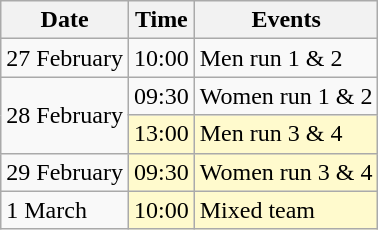<table class="wikitable">
<tr>
<th>Date</th>
<th>Time</th>
<th>Events</th>
</tr>
<tr>
<td>27 February</td>
<td>10:00</td>
<td>Men run 1 & 2</td>
</tr>
<tr>
<td rowspan="2">28 February</td>
<td>09:30</td>
<td>Women run 1 & 2</td>
</tr>
<tr bgcolor="lemonchiffon">
<td>13:00</td>
<td>Men run 3 & 4</td>
</tr>
<tr>
<td>29 February</td>
<td bgcolor="lemonchiffon">09:30</td>
<td bgcolor="lemonchiffon">Women run 3 & 4</td>
</tr>
<tr>
<td>1 March</td>
<td bgcolor="lemonchiffon">10:00</td>
<td bgcolor="lemonchiffon">Mixed team</td>
</tr>
</table>
